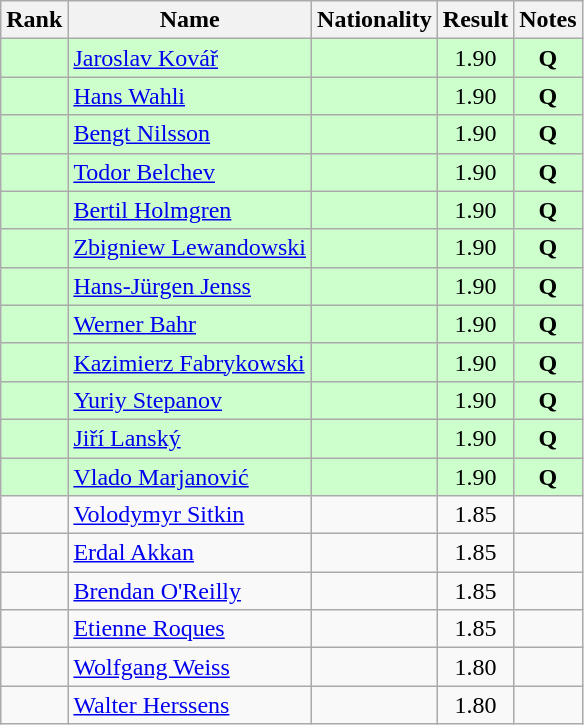<table class="wikitable sortable" style="text-align:center">
<tr>
<th>Rank</th>
<th>Name</th>
<th>Nationality</th>
<th>Result</th>
<th>Notes</th>
</tr>
<tr bgcolor=ccffcc>
<td></td>
<td align=left><a href='#'>Jaroslav Kovář</a></td>
<td align=left></td>
<td>1.90</td>
<td><strong>Q</strong></td>
</tr>
<tr bgcolor=ccffcc>
<td></td>
<td align=left><a href='#'>Hans Wahli</a></td>
<td align=left></td>
<td>1.90</td>
<td><strong>Q</strong></td>
</tr>
<tr bgcolor=ccffcc>
<td></td>
<td align=left><a href='#'>Bengt Nilsson</a></td>
<td align=left></td>
<td>1.90</td>
<td><strong>Q</strong></td>
</tr>
<tr bgcolor=ccffcc>
<td></td>
<td align=left><a href='#'>Todor Belchev</a></td>
<td align=left></td>
<td>1.90</td>
<td><strong>Q</strong></td>
</tr>
<tr bgcolor=ccffcc>
<td></td>
<td align=left><a href='#'>Bertil Holmgren</a></td>
<td align=left></td>
<td>1.90</td>
<td><strong>Q</strong></td>
</tr>
<tr bgcolor=ccffcc>
<td></td>
<td align=left><a href='#'>Zbigniew Lewandowski</a></td>
<td align=left></td>
<td>1.90</td>
<td><strong>Q</strong></td>
</tr>
<tr bgcolor=ccffcc>
<td></td>
<td align=left><a href='#'>Hans-Jürgen Jenss</a></td>
<td align=left></td>
<td>1.90</td>
<td><strong>Q</strong></td>
</tr>
<tr bgcolor=ccffcc>
<td></td>
<td align=left><a href='#'>Werner Bahr</a></td>
<td align=left></td>
<td>1.90</td>
<td><strong>Q</strong></td>
</tr>
<tr bgcolor=ccffcc>
<td></td>
<td align=left><a href='#'>Kazimierz Fabrykowski</a></td>
<td align=left></td>
<td>1.90</td>
<td><strong>Q</strong></td>
</tr>
<tr bgcolor=ccffcc>
<td></td>
<td align=left><a href='#'>Yuriy Stepanov</a></td>
<td align=left></td>
<td>1.90</td>
<td><strong>Q</strong></td>
</tr>
<tr bgcolor=ccffcc>
<td></td>
<td align=left><a href='#'>Jiří Lanský</a></td>
<td align=left></td>
<td>1.90</td>
<td><strong>Q</strong></td>
</tr>
<tr bgcolor=ccffcc>
<td></td>
<td align=left><a href='#'>Vlado Marjanović</a></td>
<td align=left></td>
<td>1.90</td>
<td><strong>Q</strong></td>
</tr>
<tr>
<td></td>
<td align=left><a href='#'>Volodymyr Sitkin</a></td>
<td align=left></td>
<td>1.85</td>
<td></td>
</tr>
<tr>
<td></td>
<td align=left><a href='#'>Erdal Akkan</a></td>
<td align=left></td>
<td>1.85</td>
<td></td>
</tr>
<tr>
<td></td>
<td align=left><a href='#'>Brendan O'Reilly</a></td>
<td align=left></td>
<td>1.85</td>
<td></td>
</tr>
<tr>
<td></td>
<td align=left><a href='#'>Etienne Roques</a></td>
<td align=left></td>
<td>1.85</td>
<td></td>
</tr>
<tr>
<td></td>
<td align=left><a href='#'>Wolfgang Weiss</a></td>
<td align=left></td>
<td>1.80</td>
<td></td>
</tr>
<tr>
<td></td>
<td align=left><a href='#'>Walter Herssens</a></td>
<td align=left></td>
<td>1.80</td>
<td></td>
</tr>
</table>
